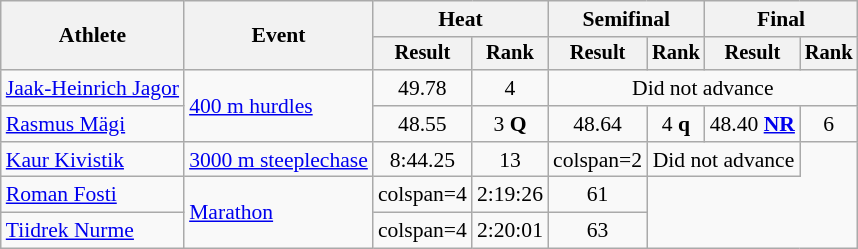<table class="wikitable" style="font-size:90%">
<tr>
<th rowspan="2">Athlete</th>
<th rowspan="2">Event</th>
<th colspan="2">Heat</th>
<th colspan="2">Semifinal</th>
<th colspan="2">Final</th>
</tr>
<tr style="font-size:95%">
<th>Result</th>
<th>Rank</th>
<th>Result</th>
<th>Rank</th>
<th>Result</th>
<th>Rank</th>
</tr>
<tr align=center>
<td align=left><a href='#'>Jaak-Heinrich Jagor</a></td>
<td align=left rowspan=2><a href='#'>400 m hurdles</a></td>
<td>49.78</td>
<td>4</td>
<td colspan=4>Did not advance</td>
</tr>
<tr align=center>
<td align=left><a href='#'>Rasmus Mägi</a></td>
<td>48.55</td>
<td>3 <strong>Q</strong></td>
<td>48.64</td>
<td>4 <strong>q</strong></td>
<td>48.40 <strong><a href='#'>NR</a></strong></td>
<td>6</td>
</tr>
<tr align=center>
<td align=left><a href='#'>Kaur Kivistik</a></td>
<td align=left><a href='#'>3000 m steeplechase</a></td>
<td>8:44.25</td>
<td>13</td>
<td>colspan=2 </td>
<td colspan=2>Did not advance</td>
</tr>
<tr align=center>
<td align=left><a href='#'>Roman Fosti</a></td>
<td align=left rowspan=2><a href='#'>Marathon</a></td>
<td>colspan=4 </td>
<td>2:19:26</td>
<td>61</td>
</tr>
<tr align=center>
<td align=left><a href='#'>Tiidrek Nurme</a></td>
<td>colspan=4 </td>
<td>2:20:01</td>
<td>63</td>
</tr>
</table>
